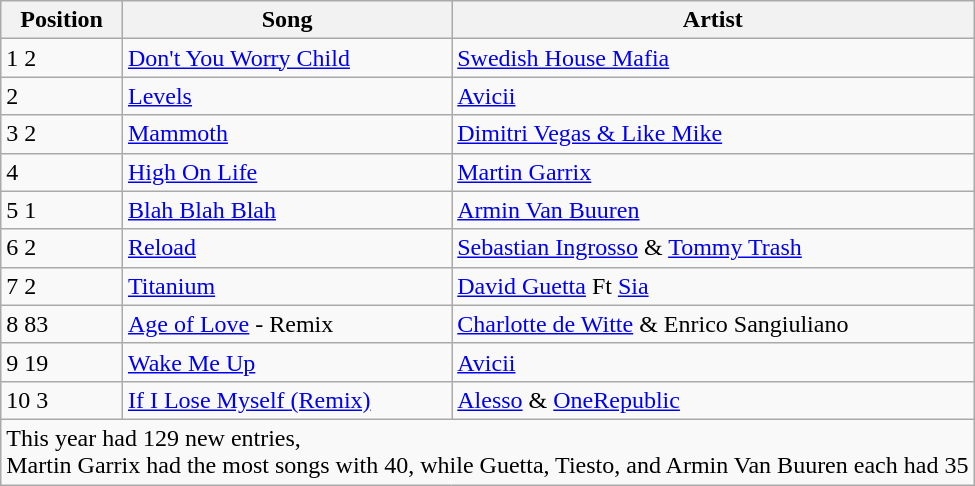<table class="wikitable sortable mw-collapsible mw-collapsed">
<tr>
<th>Position</th>
<th>Song</th>
<th>Artist</th>
</tr>
<tr>
<td>1  2</td>
<td><a href='#'>Don't You Worry Child</a></td>
<td><a href='#'>Swedish House Mafia</a></td>
</tr>
<tr>
<td>2  </td>
<td><a href='#'>Levels</a></td>
<td><a href='#'>Avicii</a></td>
</tr>
<tr>
<td>3   2</td>
<td><a href='#'>Mammoth</a></td>
<td><a href='#'>Dimitri Vegas & Like Mike</a></td>
</tr>
<tr>
<td>4  </td>
<td><a href='#'>High On Life</a></td>
<td><a href='#'>Martin Garrix</a></td>
</tr>
<tr>
<td>5  1</td>
<td><a href='#'>Blah Blah Blah</a></td>
<td><a href='#'>Armin Van Buuren</a></td>
</tr>
<tr>
<td>6  2</td>
<td><a href='#'>Reload</a></td>
<td><a href='#'>Sebastian Ingrosso</a> & <a href='#'>Tommy Trash</a></td>
</tr>
<tr>
<td>7   2</td>
<td><a href='#'>Titanium</a></td>
<td><a href='#'>David Guetta</a> Ft <a href='#'>Sia</a></td>
</tr>
<tr>
<td>8   83</td>
<td><a href='#'>Age of Love</a> - Remix</td>
<td><a href='#'>Charlotte de Witte</a> & Enrico Sangiuliano</td>
</tr>
<tr>
<td>9  19</td>
<td><a href='#'>Wake Me Up</a></td>
<td><a href='#'>Avicii</a></td>
</tr>
<tr>
<td>10   3</td>
<td><a href='#'>If I Lose Myself (Remix)</a></td>
<td><a href='#'>Alesso</a> & <a href='#'>OneRepublic</a></td>
</tr>
<tr>
<td colspan="3">This year had 129 new entries,<br>Martin Garrix had the most songs with 40, while Guetta, Tiesto, and Armin Van Buuren each had 35</td>
</tr>
</table>
